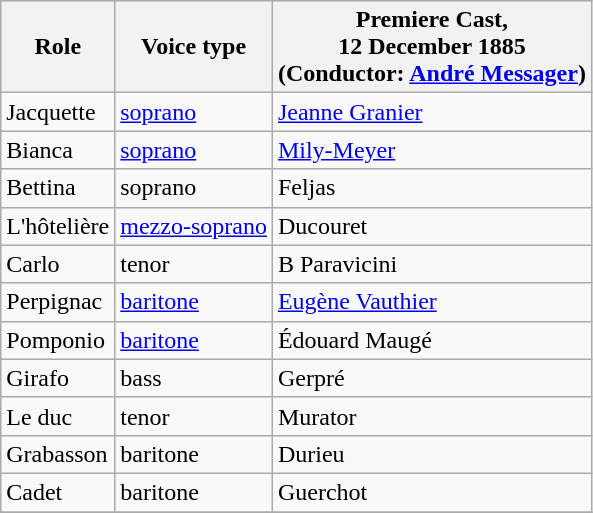<table class="wikitable">
<tr>
<th>Role</th>
<th>Voice type</th>
<th>Premiere Cast,<br>12 December 1885<br>(Conductor: <a href='#'>André Messager</a>)</th>
</tr>
<tr>
<td>Jacquette</td>
<td><a href='#'>soprano</a></td>
<td><a href='#'>Jeanne Granier</a></td>
</tr>
<tr>
<td>Bianca</td>
<td><a href='#'>soprano</a></td>
<td><a href='#'>Mily-Meyer</a></td>
</tr>
<tr>
<td>Bettina</td>
<td>soprano</td>
<td>Feljas</td>
</tr>
<tr>
<td>L'hôtelière</td>
<td><a href='#'>mezzo-soprano</a></td>
<td>Ducouret</td>
</tr>
<tr>
<td>Carlo</td>
<td>tenor</td>
<td>B Paravicini</td>
</tr>
<tr>
<td>Perpignac</td>
<td><a href='#'>baritone</a></td>
<td><a href='#'>Eugène Vauthier</a></td>
</tr>
<tr>
<td>Pomponio</td>
<td><a href='#'>baritone</a></td>
<td>Édouard Maugé</td>
</tr>
<tr>
<td>Girafo</td>
<td>bass</td>
<td>Gerpré</td>
</tr>
<tr>
<td>Le duc</td>
<td>tenor</td>
<td>Murator</td>
</tr>
<tr>
<td>Grabasson</td>
<td>baritone</td>
<td>Durieu</td>
</tr>
<tr>
<td>Cadet</td>
<td>baritone</td>
<td>Guerchot</td>
</tr>
<tr>
</tr>
</table>
